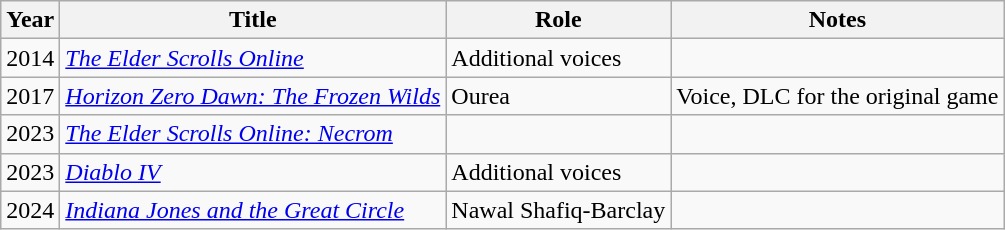<table class="wikitable sortable">
<tr>
<th>Year</th>
<th>Title</th>
<th>Role</th>
<th>Notes</th>
</tr>
<tr>
<td>2014</td>
<td><em><a href='#'>The Elder Scrolls Online</a></em></td>
<td>Additional voices</td>
<td></td>
</tr>
<tr>
<td>2017</td>
<td><em><a href='#'>Horizon Zero Dawn: The Frozen Wilds</a></em></td>
<td>Ourea</td>
<td>Voice, DLC for the original game</td>
</tr>
<tr>
<td>2023</td>
<td><em><a href='#'>The Elder Scrolls Online: Necrom</a></em></td>
<td></td>
<td></td>
</tr>
<tr>
<td>2023</td>
<td><em><a href='#'>Diablo IV</a></em></td>
<td>Additional voices</td>
<td></td>
</tr>
<tr>
<td>2024</td>
<td><em><a href='#'>Indiana Jones and the Great Circle</a></em></td>
<td>Nawal Shafiq-Barclay</td>
<td></td>
</tr>
</table>
